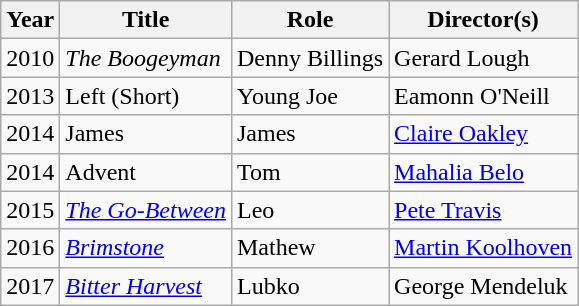<table class="wikitable">
<tr>
<th>Year</th>
<th>Title</th>
<th>Role</th>
<th>Director(s)</th>
</tr>
<tr>
<td>2010</td>
<td><em>The Boogeyman</em></td>
<td>Denny Billings</td>
<td>Gerard Lough</td>
</tr>
<tr>
<td>2013</td>
<td>Left (Short)</td>
<td>Young Joe</td>
<td>Eamonn O'Neill</td>
</tr>
<tr>
<td>2014</td>
<td>James</td>
<td>James</td>
<td><a href='#'>Claire Oakley</a></td>
</tr>
<tr>
<td>2014</td>
<td>Advent</td>
<td>Tom</td>
<td><a href='#'>Mahalia Belo</a></td>
</tr>
<tr>
<td>2015</td>
<td><em><a href='#'>The Go-Between</a></em></td>
<td>Leo</td>
<td><a href='#'>Pete Travis</a></td>
</tr>
<tr>
<td>2016</td>
<td><em><a href='#'>Brimstone</a></em></td>
<td>Mathew</td>
<td><a href='#'>Martin Koolhoven</a></td>
</tr>
<tr>
<td>2017</td>
<td><em><a href='#'>Bitter Harvest</a></em></td>
<td>Lubko</td>
<td>George Mendeluk</td>
</tr>
</table>
